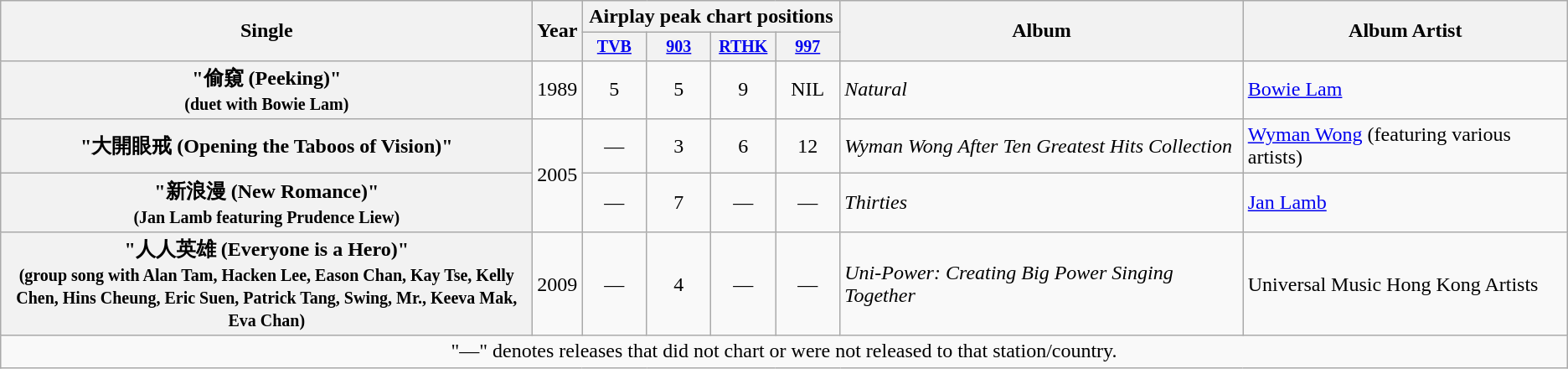<table class="wikitable plainrowheaders" style="text-align:center;">
<tr>
<th rowspan="2" style="width:26em;">Single</th>
<th rowspan="2">Year</th>
<th colspan="4">Airplay peak chart positions</th>
<th rowspan="2">Album</th>
<th rowspan="2">Album Artist</th>
</tr>
<tr style="font-size:smaller;">
<th width="45"><a href='#'>TVB</a></th>
<th width="45"><a href='#'>903</a></th>
<th width="45"><a href='#'>RTHK</a></th>
<th width="45"><a href='#'>997</a></th>
</tr>
<tr>
<th scope="row">"偷窺 (Peeking)"<br><small>(duet with Bowie Lam)</small></th>
<td>1989</td>
<td>5</td>
<td>5</td>
<td>9</td>
<td>NIL</td>
<td align="left"><em>Natural</em></td>
<td align="left"><a href='#'>Bowie Lam</a></td>
</tr>
<tr>
<th scope="row">"大開眼戒 (Opening the Taboos of Vision)"</th>
<td rowspan="2">2005</td>
<td>—</td>
<td>3</td>
<td>6</td>
<td>12</td>
<td align="left"><em>Wyman Wong After Ten Greatest Hits Collection</em></td>
<td align="left"><a href='#'>Wyman Wong</a> (featuring various artists)</td>
</tr>
<tr>
<th scope="row">"新浪漫 (New Romance)"<br><small>(Jan Lamb featuring Prudence Liew)</small></th>
<td>—</td>
<td>7</td>
<td>—</td>
<td>—</td>
<td align="left"><em>Thirties</em></td>
<td align="left"><a href='#'>Jan Lamb</a></td>
</tr>
<tr>
<th scope="row">"人人英雄 (Everyone is a Hero)"<br><small>(group song with Alan Tam, Hacken Lee, Eason Chan, Kay Tse, Kelly Chen, Hins Cheung, Eric Suen, Patrick Tang, Swing, Mr., Keeva Mak, Eva Chan)</small></th>
<td>2009</td>
<td>—</td>
<td>4</td>
<td>—</td>
<td>—</td>
<td align="left"><em>Uni-Power: Creating Big Power Singing Together</em></td>
<td align="left">Universal Music Hong Kong Artists</td>
</tr>
<tr>
<td colspan="8">"—" denotes releases that did not chart or were not released to that station/country.</td>
</tr>
</table>
